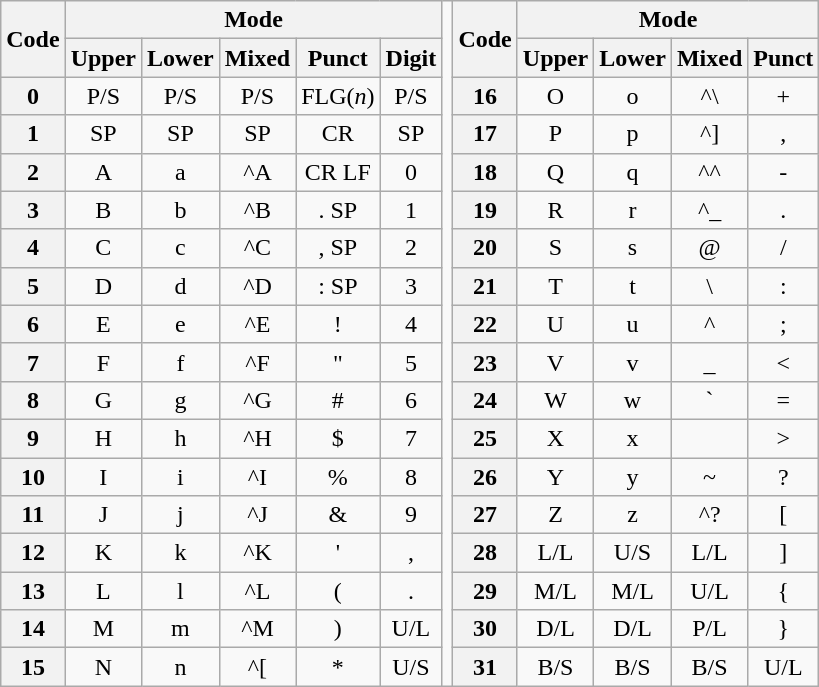<table class="wikitable" style="text-align:center">
<tr>
<th rowspan=2 scope="col">Code</th>
<th colspan=5 scope="col">Mode</th>
<td rowspan=18></td>
<th rowspan=2 scope="col">Code</th>
<th colspan=4 scope="col">Mode</th>
</tr>
<tr>
<th scope="col">Upper</th>
<th scope="col">Lower</th>
<th scope="col">Mixed</th>
<th scope="col">Punct</th>
<th scope="col">Digit</th>
<th scope="col">Upper</th>
<th scope="col">Lower</th>
<th scope="col">Mixed</th>
<th scope="col">Punct</th>
</tr>
<tr>
<th scope="row">0</th>
<td>P/S</td>
<td>P/S</td>
<td>P/S</td>
<td>FLG(<em>n</em>)</td>
<td>P/S</td>
<th scope="row">16</th>
<td>O</td>
<td>o</td>
<td>^\</td>
<td>+</td>
</tr>
<tr>
<th scope="row">1</th>
<td>SP</td>
<td>SP</td>
<td>SP</td>
<td>CR</td>
<td>SP</td>
<th scope="row">17</th>
<td>P</td>
<td>p</td>
<td>^]</td>
<td>,</td>
</tr>
<tr>
<th scope="row">2</th>
<td>A</td>
<td>a</td>
<td>^A</td>
<td>CR LF</td>
<td>0</td>
<th scope="row">18</th>
<td>Q</td>
<td>q</td>
<td>^^</td>
<td>-</td>
</tr>
<tr>
<th scope="row">3</th>
<td>B</td>
<td>b</td>
<td>^B</td>
<td>. SP</td>
<td>1</td>
<th scope="row">19</th>
<td>R</td>
<td>r</td>
<td>^_</td>
<td>.</td>
</tr>
<tr>
<th scope="row">4</th>
<td>C</td>
<td>c</td>
<td>^C</td>
<td>, SP</td>
<td>2</td>
<th scope="row">20</th>
<td>S</td>
<td>s</td>
<td>@</td>
<td>/</td>
</tr>
<tr>
<th scope="row">5</th>
<td>D</td>
<td>d</td>
<td>^D</td>
<td>: SP</td>
<td>3</td>
<th scope="row">21</th>
<td>T</td>
<td>t</td>
<td>\</td>
<td>:</td>
</tr>
<tr>
<th scope="row">6</th>
<td>E</td>
<td>e</td>
<td>^E</td>
<td>!</td>
<td>4</td>
<th scope="row">22</th>
<td>U</td>
<td>u</td>
<td>^</td>
<td>;</td>
</tr>
<tr>
<th scope="row">7</th>
<td>F</td>
<td>f</td>
<td>^F</td>
<td>"</td>
<td>5</td>
<th scope="row">23</th>
<td>V</td>
<td>v</td>
<td>_</td>
<td><</td>
</tr>
<tr>
<th scope="row">8</th>
<td>G</td>
<td>g</td>
<td>^G</td>
<td>#</td>
<td>6</td>
<th scope="row">24</th>
<td>W</td>
<td>w</td>
<td>`</td>
<td>=</td>
</tr>
<tr>
<th scope="row">9</th>
<td>H</td>
<td>h</td>
<td>^H</td>
<td>$</td>
<td>7</td>
<th scope="row">25</th>
<td>X</td>
<td>x</td>
<td></td>
<td>></td>
</tr>
<tr>
<th scope="row">10</th>
<td>I</td>
<td>i</td>
<td>^I</td>
<td>%</td>
<td>8</td>
<th scope="row">26</th>
<td>Y</td>
<td>y</td>
<td>~</td>
<td>?</td>
</tr>
<tr>
<th scope="row">11</th>
<td>J</td>
<td>j</td>
<td>^J</td>
<td>&</td>
<td>9</td>
<th scope="row">27</th>
<td>Z</td>
<td>z</td>
<td>^?</td>
<td>[</td>
</tr>
<tr>
<th scope="row">12</th>
<td>K</td>
<td>k</td>
<td>^K</td>
<td>'</td>
<td>,</td>
<th scope="row">28</th>
<td>L/L</td>
<td>U/S</td>
<td>L/L</td>
<td>]</td>
</tr>
<tr>
<th scope="row">13</th>
<td>L</td>
<td>l</td>
<td>^L</td>
<td>(</td>
<td>.</td>
<th scope="row">29</th>
<td>M/L</td>
<td>M/L</td>
<td>U/L</td>
<td>{</td>
</tr>
<tr>
<th scope="row">14</th>
<td>M</td>
<td>m</td>
<td>^M</td>
<td>)</td>
<td>U/L</td>
<th scope="row">30</th>
<td>D/L</td>
<td>D/L</td>
<td>P/L</td>
<td>}</td>
</tr>
<tr>
<th scope="row">15</th>
<td>N</td>
<td>n</td>
<td>^[</td>
<td>*</td>
<td>U/S</td>
<th scope="row">31</th>
<td>B/S</td>
<td>B/S</td>
<td>B/S</td>
<td>U/L</td>
</tr>
</table>
